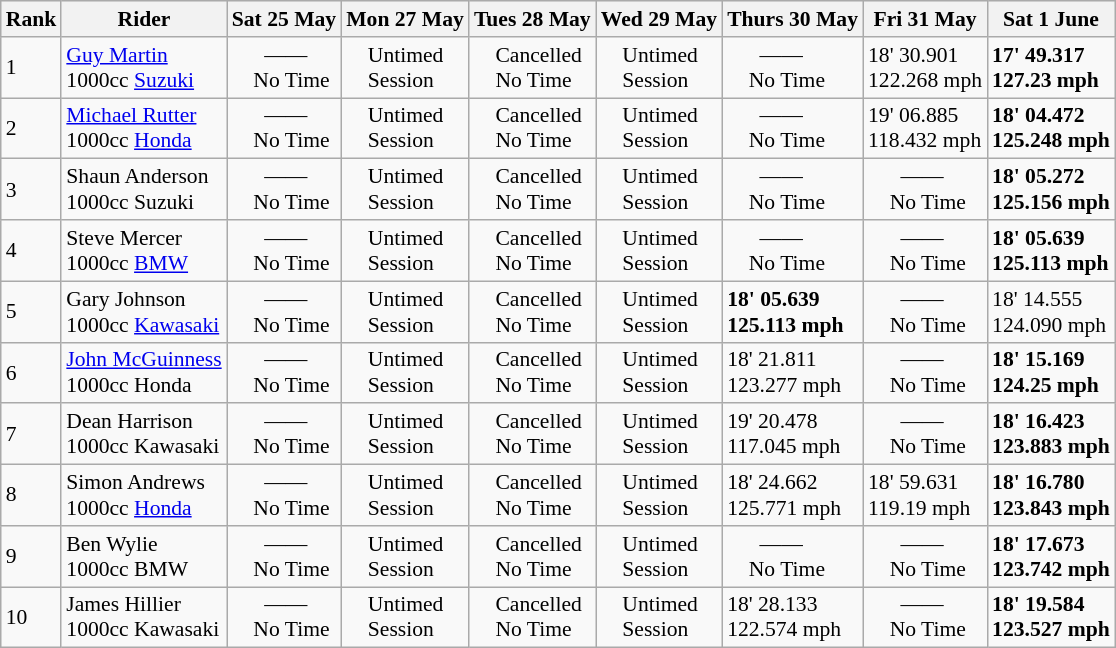<table class="wikitable" style="font-size: 90%;">
<tr style="background:#efefef;">
<th>Rank</th>
<th>Rider</th>
<th>Sat 25 May</th>
<th>Mon 27 May</th>
<th>Tues 28 May</th>
<th>Wed 29 May</th>
<th>Thurs 30 May</th>
<th>Fri 31 May</th>
<th>Sat 1 June</th>
</tr>
<tr>
<td>1</td>
<td> <a href='#'>Guy Martin</a><br> 1000cc <a href='#'>Suzuki</a></td>
<td>      ——<br>    No Time</td>
<td>    Untimed <br>     Session</td>
<td>    Cancelled <br>     No Time</td>
<td>    Untimed <br>     Session</td>
<td>      ——<br>    No Time</td>
<td>18' 30.901 <br> 122.268 mph</td>
<td><strong>17' 49.317 <br> 127.23 mph</strong></td>
</tr>
<tr>
<td>2</td>
<td> <a href='#'>Michael Rutter</a><br> 1000cc <a href='#'>Honda</a></td>
<td>      ——<br>    No Time</td>
<td>    Untimed <br>     Session</td>
<td>    Cancelled <br>     No Time</td>
<td>    Untimed <br>     Session</td>
<td>      ——<br>    No Time</td>
<td>19' 06.885 <br> 118.432 mph</td>
<td><strong>18' 04.472 <br> 125.248 mph</strong></td>
</tr>
<tr>
<td>3</td>
<td> Shaun Anderson<br> 1000cc Suzuki</td>
<td>      ——<br>    No Time</td>
<td>    Untimed <br>     Session</td>
<td>    Cancelled <br>     No Time</td>
<td>    Untimed <br>     Session</td>
<td>      ——<br>    No Time</td>
<td>      ——<br>    No Time</td>
<td><strong>18' 05.272 <br> 125.156 mph</strong></td>
</tr>
<tr>
<td>4</td>
<td> Steve Mercer<br> 1000cc <a href='#'>BMW</a></td>
<td>      ——<br>    No Time</td>
<td>    Untimed <br>     Session</td>
<td>    Cancelled <br>     No Time</td>
<td>    Untimed <br>     Session</td>
<td>      ——<br>    No Time</td>
<td>      ——<br>    No Time</td>
<td><strong>18' 05.639 <br> 125.113 mph</strong></td>
</tr>
<tr>
<td>5</td>
<td> Gary Johnson<br> 1000cc <a href='#'>Kawasaki</a></td>
<td>      ——<br>    No Time</td>
<td>    Untimed <br>     Session</td>
<td>    Cancelled <br>     No Time</td>
<td>    Untimed <br>     Session</td>
<td><strong>18' 05.639 <br> 125.113 mph</strong></td>
<td>      ——<br>    No Time</td>
<td>18' 14.555 <br> 124.090 mph</td>
</tr>
<tr>
<td>6</td>
<td> <a href='#'>John McGuinness</a><br> 1000cc Honda</td>
<td>      ——<br>    No Time</td>
<td>    Untimed <br>     Session</td>
<td>    Cancelled <br>     No Time</td>
<td>    Untimed <br>     Session</td>
<td>18' 21.811 <br> 123.277 mph</td>
<td>      ——<br>    No Time</td>
<td><strong>18' 15.169 <br> 124.25 mph</strong></td>
</tr>
<tr>
<td>7</td>
<td> Dean Harrison<br> 1000cc Kawasaki</td>
<td>      ——<br>    No Time</td>
<td>    Untimed <br>     Session</td>
<td>    Cancelled <br>     No Time</td>
<td>    Untimed <br>     Session</td>
<td>19' 20.478 <br> 117.045 mph</td>
<td>      ——<br>    No Time</td>
<td><strong>18' 16.423 <br> 123.883 mph</strong></td>
</tr>
<tr>
<td>8</td>
<td> Simon Andrews<br> 1000cc <a href='#'>Honda</a></td>
<td>      ——<br>    No Time</td>
<td>    Untimed <br>     Session</td>
<td>    Cancelled <br>     No Time</td>
<td>    Untimed <br>     Session</td>
<td>18' 24.662 <br> 125.771 mph</td>
<td>18' 59.631 <br> 119.19 mph</td>
<td><strong>18' 16.780 <br> 123.843 mph</strong></td>
</tr>
<tr>
<td>9</td>
<td> Ben Wylie<br> 1000cc BMW</td>
<td>      ——<br>    No Time</td>
<td>    Untimed <br>     Session</td>
<td>    Cancelled <br>     No Time</td>
<td>    Untimed <br>     Session</td>
<td>      ——<br>    No Time</td>
<td>      ——<br>    No Time</td>
<td><strong>18' 17.673 <br> 123.742 mph</strong></td>
</tr>
<tr>
<td>10</td>
<td> James Hillier<br> 1000cc Kawasaki</td>
<td>      ——<br>    No Time</td>
<td>    Untimed <br>     Session</td>
<td>    Cancelled <br>     No Time</td>
<td>    Untimed <br>     Session</td>
<td>18' 28.133 <br> 122.574 mph</td>
<td>      ——<br>    No Time</td>
<td><strong>18' 19.584 <br> 123.527 mph</strong></td>
</tr>
</table>
